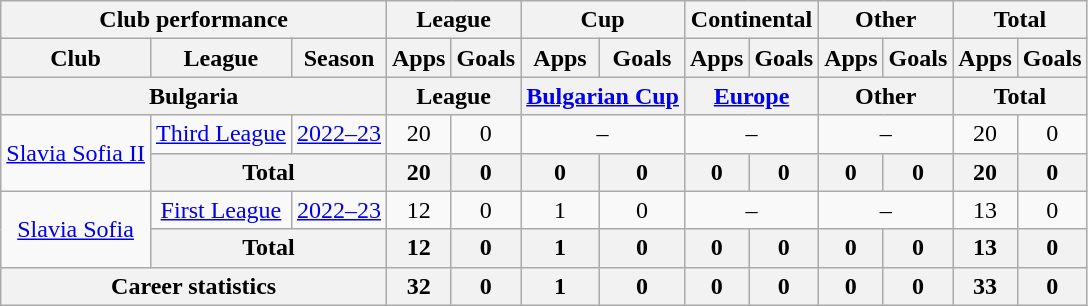<table class="wikitable" style="text-align: center">
<tr>
<th Colspan="3">Club performance</th>
<th Colspan="2">League</th>
<th Colspan="2">Cup</th>
<th Colspan="2">Continental</th>
<th Colspan="2">Other</th>
<th Colspan="3">Total</th>
</tr>
<tr>
<th>Club</th>
<th>League</th>
<th>Season</th>
<th>Apps</th>
<th>Goals</th>
<th>Apps</th>
<th>Goals</th>
<th>Apps</th>
<th>Goals</th>
<th>Apps</th>
<th>Goals</th>
<th>Apps</th>
<th>Goals</th>
</tr>
<tr>
<th Colspan="3">Bulgaria</th>
<th Colspan="2">League</th>
<th Colspan="2"><a href='#'>Bulgarian Cup</a></th>
<th Colspan="2"><a href='#'>Europe</a></th>
<th Colspan="2">Other</th>
<th Colspan="2">Total</th>
</tr>
<tr>
<td rowspan="2" valign="center"><a href='#'>Slavia Sofia II</a></td>
<td rowspan="1"><a href='#'>Third League</a></td>
<td><a href='#'>2022–23</a></td>
<td>20</td>
<td>0</td>
<td colspan="2">–</td>
<td colspan="2">–</td>
<td colspan="2">–</td>
<td>20</td>
<td>0</td>
</tr>
<tr>
<th colspan=2>Total</th>
<th>20</th>
<th>0</th>
<th>0</th>
<th>0</th>
<th>0</th>
<th>0</th>
<th>0</th>
<th>0</th>
<th>20</th>
<th>0</th>
</tr>
<tr>
<td rowspan="2" valign="center"><a href='#'>Slavia Sofia</a></td>
<td rowspan="1"><a href='#'>First League</a></td>
<td><a href='#'>2022–23</a></td>
<td>12</td>
<td>0</td>
<td>1</td>
<td>0</td>
<td colspan="2">–</td>
<td colspan="2">–</td>
<td>13</td>
<td>0</td>
</tr>
<tr>
<th colspan=2>Total</th>
<th>12</th>
<th>0</th>
<th>1</th>
<th>0</th>
<th>0</th>
<th>0</th>
<th>0</th>
<th>0</th>
<th>13</th>
<th>0</th>
</tr>
<tr>
<th colspan="3">Career statistics</th>
<th>32</th>
<th>0</th>
<th>1</th>
<th>0</th>
<th>0</th>
<th>0</th>
<th>0</th>
<th>0</th>
<th>33</th>
<th>0</th>
</tr>
</table>
